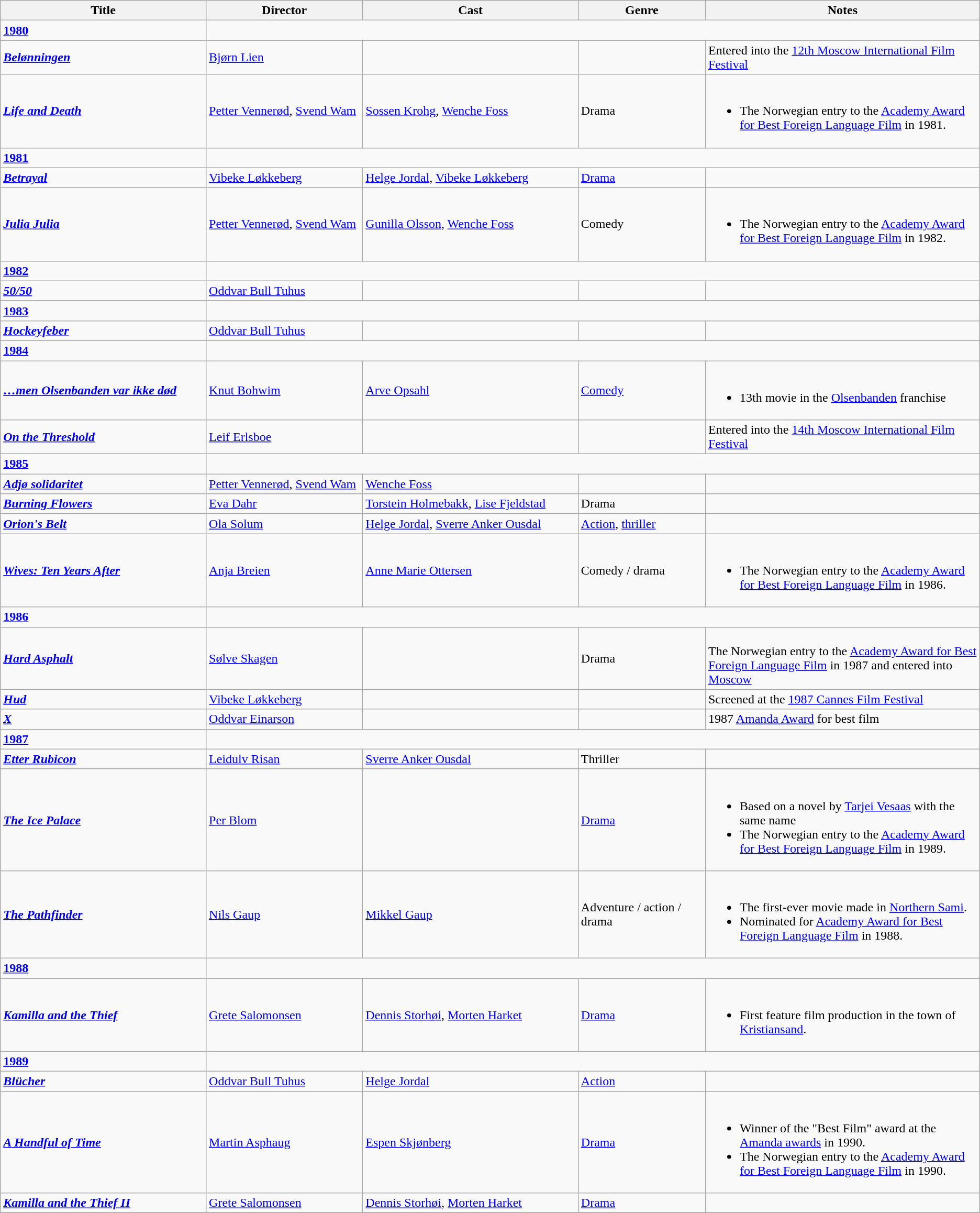<table class="wikitable">
<tr>
<th width=21%>Title</th>
<th width=16%>Director</th>
<th width=22%>Cast</th>
<th width=13%>Genre</th>
<th width=28%>Notes</th>
</tr>
<tr>
<td><strong><a href='#'>1980</a></strong></td>
</tr>
<tr>
<td><strong><em><a href='#'>Belønningen</a></em></strong></td>
<td><a href='#'>Bjørn Lien</a></td>
<td></td>
<td></td>
<td>Entered into the <a href='#'>12th Moscow International Film Festival</a></td>
</tr>
<tr>
<td><strong><em><a href='#'>Life and Death</a></em></strong></td>
<td><a href='#'>Petter Vennerød</a>, <a href='#'>Svend Wam</a></td>
<td><a href='#'>Sossen Krohg</a>, <a href='#'>Wenche Foss</a></td>
<td>Drama</td>
<td><br><ul><li>The Norwegian entry to the <a href='#'>Academy Award for Best Foreign Language Film</a> in 1981.</li></ul></td>
</tr>
<tr>
<td><strong><a href='#'>1981</a></strong></td>
</tr>
<tr>
<td><strong><em><a href='#'>Betrayal</a></em></strong></td>
<td><a href='#'>Vibeke Løkkeberg</a></td>
<td><a href='#'>Helge Jordal</a>, <a href='#'>Vibeke Løkkeberg</a></td>
<td><a href='#'>Drama</a></td>
<td></td>
</tr>
<tr>
<td><strong><em><a href='#'>Julia Julia</a></em></strong></td>
<td><a href='#'>Petter Vennerød</a>, <a href='#'>Svend Wam</a></td>
<td><a href='#'>Gunilla Olsson</a>, <a href='#'>Wenche Foss</a></td>
<td>Comedy</td>
<td><br><ul><li>The Norwegian entry to the <a href='#'>Academy Award for Best Foreign Language Film</a> in 1982.</li></ul></td>
</tr>
<tr>
<td><strong><a href='#'>1982</a></strong></td>
</tr>
<tr>
<td><strong><em><a href='#'>50/50</a></em></strong></td>
<td><a href='#'>Oddvar Bull Tuhus</a></td>
<td></td>
<td></td>
<td></td>
</tr>
<tr>
<td><strong><a href='#'>1983</a></strong></td>
</tr>
<tr>
<td><strong><em><a href='#'>Hockeyfeber</a></em></strong></td>
<td><a href='#'>Oddvar Bull Tuhus</a></td>
<td></td>
<td></td>
<td></td>
</tr>
<tr>
<td><strong><a href='#'>1984</a></strong></td>
</tr>
<tr>
<td><strong><em><a href='#'>…men Olsenbanden var ikke død</a></em></strong></td>
<td><a href='#'>Knut Bohwim</a></td>
<td><a href='#'>Arve Opsahl</a></td>
<td><a href='#'>Comedy</a></td>
<td><br><ul><li>13th movie in the <a href='#'>Olsenbanden</a> franchise</li></ul></td>
</tr>
<tr>
<td><strong><em><a href='#'>On the Threshold</a></em></strong></td>
<td><a href='#'>Leif Erlsboe</a></td>
<td></td>
<td></td>
<td>Entered into the <a href='#'>14th Moscow International Film Festival</a></td>
</tr>
<tr>
<td><strong><a href='#'>1985</a></strong></td>
</tr>
<tr>
<td><strong><em><a href='#'>Adjø solidaritet</a></em></strong></td>
<td><a href='#'>Petter Vennerød</a>, <a href='#'>Svend Wam</a></td>
<td><a href='#'>Wenche Foss</a></td>
<td></td>
<td></td>
</tr>
<tr>
<td><strong><em><a href='#'>Burning Flowers</a></em></strong></td>
<td><a href='#'>Eva Dahr</a></td>
<td><a href='#'>Torstein Holmebakk</a>, <a href='#'>Lise Fjeldstad</a></td>
<td>Drama</td>
<td></td>
</tr>
<tr>
<td><strong><em><a href='#'>Orion's Belt</a></em></strong></td>
<td><a href='#'>Ola Solum</a></td>
<td><a href='#'>Helge Jordal</a>, <a href='#'>Sverre Anker Ousdal</a></td>
<td><a href='#'>Action</a>, <a href='#'>thriller</a></td>
<td></td>
</tr>
<tr>
<td><strong><em><a href='#'>Wives: Ten Years After</a></em></strong></td>
<td><a href='#'>Anja Breien</a></td>
<td><a href='#'>Anne Marie Ottersen</a></td>
<td>Comedy / drama</td>
<td><br><ul><li>The Norwegian entry to the <a href='#'>Academy Award for Best Foreign Language Film</a> in 1986.</li></ul></td>
</tr>
<tr>
<td><strong><a href='#'>1986</a></strong></td>
</tr>
<tr>
<td><strong><em><a href='#'>Hard Asphalt</a></em></strong></td>
<td><a href='#'>Sølve Skagen</a></td>
<td></td>
<td>Drama</td>
<td><br>The Norwegian entry to the <a href='#'>Academy Award for Best Foreign Language Film</a> in 1987 and entered into <a href='#'>Moscow</a></td>
</tr>
<tr>
<td><strong><em><a href='#'>Hud</a></em></strong></td>
<td><a href='#'>Vibeke Løkkeberg</a></td>
<td></td>
<td></td>
<td>Screened at the <a href='#'>1987 Cannes Film Festival</a></td>
</tr>
<tr>
<td><strong><em><a href='#'>X</a></em></strong></td>
<td><a href='#'>Oddvar Einarson</a></td>
<td></td>
<td></td>
<td>1987 <a href='#'>Amanda Award</a> for best film</td>
</tr>
<tr>
<td><strong><a href='#'>1987</a></strong></td>
</tr>
<tr>
<td><strong><em><a href='#'>Etter Rubicon</a></em></strong></td>
<td><a href='#'>Leidulv Risan</a></td>
<td><a href='#'>Sverre Anker Ousdal</a></td>
<td>Thriller</td>
<td></td>
</tr>
<tr>
<td><strong><em><a href='#'>The Ice Palace</a></em></strong></td>
<td><a href='#'>Per Blom</a></td>
<td></td>
<td><a href='#'>Drama</a></td>
<td><br><ul><li>Based on a novel by <a href='#'>Tarjei Vesaas</a> with the same name</li><li>The Norwegian entry to the <a href='#'>Academy Award for Best Foreign Language Film</a> in 1989.</li></ul></td>
</tr>
<tr>
<td><strong><em><a href='#'>The Pathfinder</a></em></strong></td>
<td><a href='#'>Nils Gaup</a></td>
<td><a href='#'>Mikkel Gaup</a></td>
<td>Adventure / action / drama</td>
<td><br><ul><li>The first-ever movie made in <a href='#'>Northern Sami</a>.</li><li>Nominated for <a href='#'>Academy Award for Best Foreign Language Film</a> in 1988.</li></ul></td>
</tr>
<tr>
<td><strong><a href='#'>1988</a></strong></td>
</tr>
<tr>
<td><strong><em><a href='#'>Kamilla and the Thief</a></em></strong></td>
<td><a href='#'>Grete Salomonsen</a></td>
<td><a href='#'>Dennis Storhøi</a>, <a href='#'>Morten Harket</a></td>
<td><a href='#'>Drama</a></td>
<td><br><ul><li>First feature film production in the town of <a href='#'>Kristiansand</a>.</li></ul></td>
</tr>
<tr>
<td><strong><a href='#'>1989</a></strong></td>
</tr>
<tr>
<td><strong><em><a href='#'>Blücher</a></em></strong></td>
<td><a href='#'>Oddvar Bull Tuhus</a></td>
<td><a href='#'>Helge Jordal</a></td>
<td><a href='#'>Action</a></td>
<td></td>
</tr>
<tr>
<td><strong><em><a href='#'>A Handful of Time</a></em></strong></td>
<td><a href='#'>Martin Asphaug</a></td>
<td><a href='#'>Espen Skjønberg</a></td>
<td><a href='#'>Drama</a></td>
<td><br><ul><li>Winner of the "Best Film" award at the <a href='#'>Amanda awards</a> in 1990.</li><li>The Norwegian entry to the <a href='#'>Academy Award for Best Foreign Language Film</a> in 1990.</li></ul></td>
</tr>
<tr>
<td><strong><em><a href='#'>Kamilla and the Thief II</a></em></strong></td>
<td><a href='#'>Grete Salomonsen</a></td>
<td><a href='#'>Dennis Storhøi</a>, <a href='#'>Morten Harket</a></td>
<td><a href='#'>Drama</a></td>
<td></td>
</tr>
<tr>
</tr>
</table>
